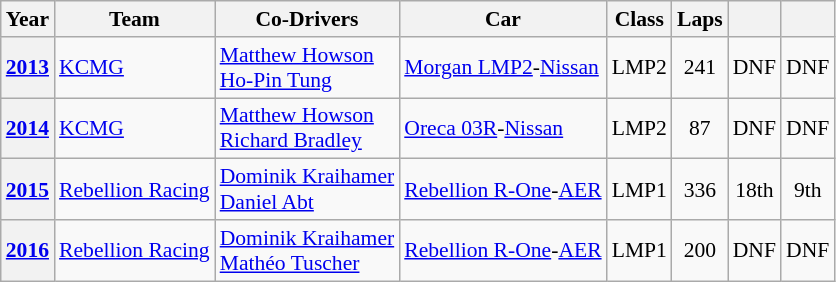<table class="wikitable" style="text-align:center; font-size:90%">
<tr>
<th>Year</th>
<th>Team</th>
<th>Co-Drivers</th>
<th>Car</th>
<th>Class</th>
<th>Laps</th>
<th></th>
<th></th>
</tr>
<tr>
<th><a href='#'>2013</a></th>
<td align="left" nowrap> <a href='#'>KCMG</a></td>
<td align="left" nowrap> <a href='#'>Matthew Howson</a><br> <a href='#'>Ho-Pin Tung</a></td>
<td align="left" nowrap><a href='#'>Morgan LMP2</a>-<a href='#'>Nissan</a></td>
<td>LMP2</td>
<td>241</td>
<td>DNF</td>
<td>DNF</td>
</tr>
<tr>
<th><a href='#'>2014</a></th>
<td align="left" nowrap> <a href='#'>KCMG</a></td>
<td align="left" nowrap> <a href='#'>Matthew Howson</a><br> <a href='#'>Richard Bradley</a></td>
<td align="left" nowrap><a href='#'>Oreca 03R</a>-<a href='#'>Nissan</a></td>
<td>LMP2</td>
<td>87</td>
<td>DNF</td>
<td>DNF</td>
</tr>
<tr>
<th><a href='#'>2015</a></th>
<td align="left" nowrap> <a href='#'>Rebellion Racing</a></td>
<td align="left" nowrap> <a href='#'>Dominik Kraihamer</a><br> <a href='#'>Daniel Abt</a></td>
<td align="left" nowrap><a href='#'>Rebellion R-One</a>-<a href='#'>AER</a></td>
<td>LMP1</td>
<td>336</td>
<td>18th</td>
<td>9th</td>
</tr>
<tr>
<th><a href='#'>2016</a></th>
<td align="left" nowrap> <a href='#'>Rebellion Racing</a></td>
<td align="left" nowrap> <a href='#'>Dominik Kraihamer</a><br> <a href='#'>Mathéo Tuscher</a></td>
<td align="left" nowrap><a href='#'>Rebellion R-One</a>-<a href='#'>AER</a></td>
<td>LMP1</td>
<td>200</td>
<td>DNF</td>
<td>DNF</td>
</tr>
</table>
